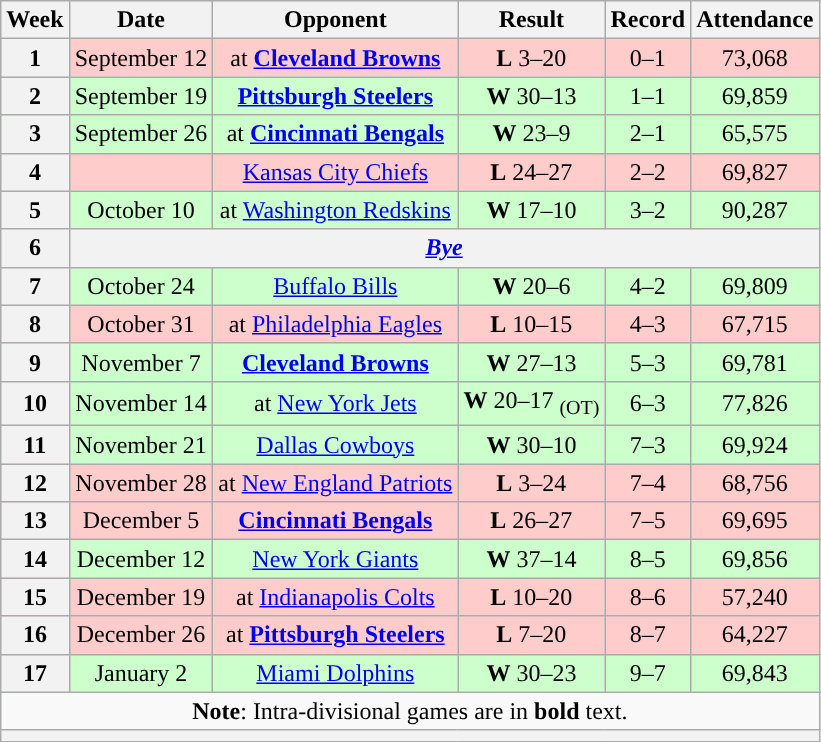<table class="wikitable" style="text-align:center">
<tr>
<th>Week</th>
<th>Date</th>
<th>Opponent</th>
<th>Result</th>
<th>Record</th>
<th>Attendance</th>
</tr>
<tr style="background: #fcc;">
<th>1</th>
<td>September 12</td>
<td>at <strong><a href='#'>Cleveland Browns</a></strong></td>
<td><strong>L</strong> 3–20</td>
<td>0–1</td>
<td>73,068</td>
</tr>
<tr style="background: #cfc;">
<th>2</th>
<td>September 19</td>
<td><strong><a href='#'>Pittsburgh Steelers</a></strong></td>
<td><strong>W</strong> 30–13</td>
<td>1–1</td>
<td>69,859</td>
</tr>
<tr style="background: #cfc;">
<th>3</th>
<td>September 26</td>
<td>at <strong><a href='#'>Cincinnati Bengals</a></strong></td>
<td><strong>W</strong> 23–9</td>
<td>2–1</td>
<td>65,575</td>
</tr>
<tr style="background: #fcc;">
<th>4</th>
<td></td>
<td><a href='#'>Kansas City Chiefs</a></td>
<td><strong>L</strong> 24–27</td>
<td>2–2</td>
<td>69,827</td>
</tr>
<tr style="background: #cfc;">
<th>5</th>
<td>October 10</td>
<td>at <a href='#'>Washington Redskins</a></td>
<td><strong>W</strong> 17–10</td>
<td>3–2</td>
<td>90,287</td>
</tr>
<tr>
<th>6</th>
<th colspan="5" align="center"><em><a href='#'>Bye</a></em></th>
</tr>
<tr style="background: #cfc;">
<th>7</th>
<td>October 24</td>
<td><a href='#'>Buffalo Bills</a></td>
<td><strong>W</strong> 20–6</td>
<td>4–2</td>
<td>69,809</td>
</tr>
<tr style="background: #fcc;">
<th>8</th>
<td>October 31</td>
<td>at <a href='#'>Philadelphia Eagles</a></td>
<td><strong>L</strong> 10–15</td>
<td>4–3</td>
<td>67,715</td>
</tr>
<tr style="background: #cfc;">
<th>9</th>
<td>November 7</td>
<td><strong><a href='#'>Cleveland Browns</a></strong></td>
<td><strong>W</strong> 27–13</td>
<td>5–3</td>
<td>69,781</td>
</tr>
<tr style="background: #cfc;">
<th>10</th>
<td>November 14</td>
<td>at <a href='#'>New York Jets</a></td>
<td><strong>W</strong> 20–17 <sub>(OT)</sub></td>
<td>6–3</td>
<td>77,826</td>
</tr>
<tr style="background: #cfc;">
<th>11</th>
<td>November 21</td>
<td><a href='#'>Dallas Cowboys</a></td>
<td><strong>W</strong> 30–10</td>
<td>7–3</td>
<td>69,924</td>
</tr>
<tr style="background: #fcc;">
<th>12</th>
<td>November 28</td>
<td>at <a href='#'>New England Patriots</a></td>
<td><strong>L</strong> 3–24</td>
<td>7–4</td>
<td>68,756</td>
</tr>
<tr style="background: #fcc;">
<th>13</th>
<td>December 5</td>
<td><strong><a href='#'>Cincinnati Bengals</a></strong></td>
<td><strong>L</strong> 26–27</td>
<td>7–5</td>
<td>69,695</td>
</tr>
<tr style="background: #cfc;">
<th>14</th>
<td>December 12</td>
<td><a href='#'>New York Giants</a></td>
<td><strong>W</strong> 37–14</td>
<td>8–5</td>
<td>69,856</td>
</tr>
<tr style="background: #fcc;">
<th>15</th>
<td>December 19</td>
<td>at <a href='#'>Indianapolis Colts</a></td>
<td><strong>L</strong> 10–20</td>
<td>8–6</td>
<td>57,240</td>
</tr>
<tr style="background: #fcc;">
<th>16</th>
<td>December 26</td>
<td>at <strong><a href='#'>Pittsburgh Steelers</a></strong></td>
<td><strong>L</strong> 7–20</td>
<td>8–7</td>
<td>64,227</td>
</tr>
<tr style="background: #cfc;">
<th>17</th>
<td>January 2</td>
<td><a href='#'>Miami Dolphins</a></td>
<td><strong>W</strong> 30–23</td>
<td>9–7</td>
<td>69,843</td>
</tr>
<tr>
<td colspan="6"><strong>Note</strong>: Intra-divisional games are in <strong>bold</strong> text.</td>
</tr>
<tr>
<th colspan="6"></th>
</tr>
</table>
